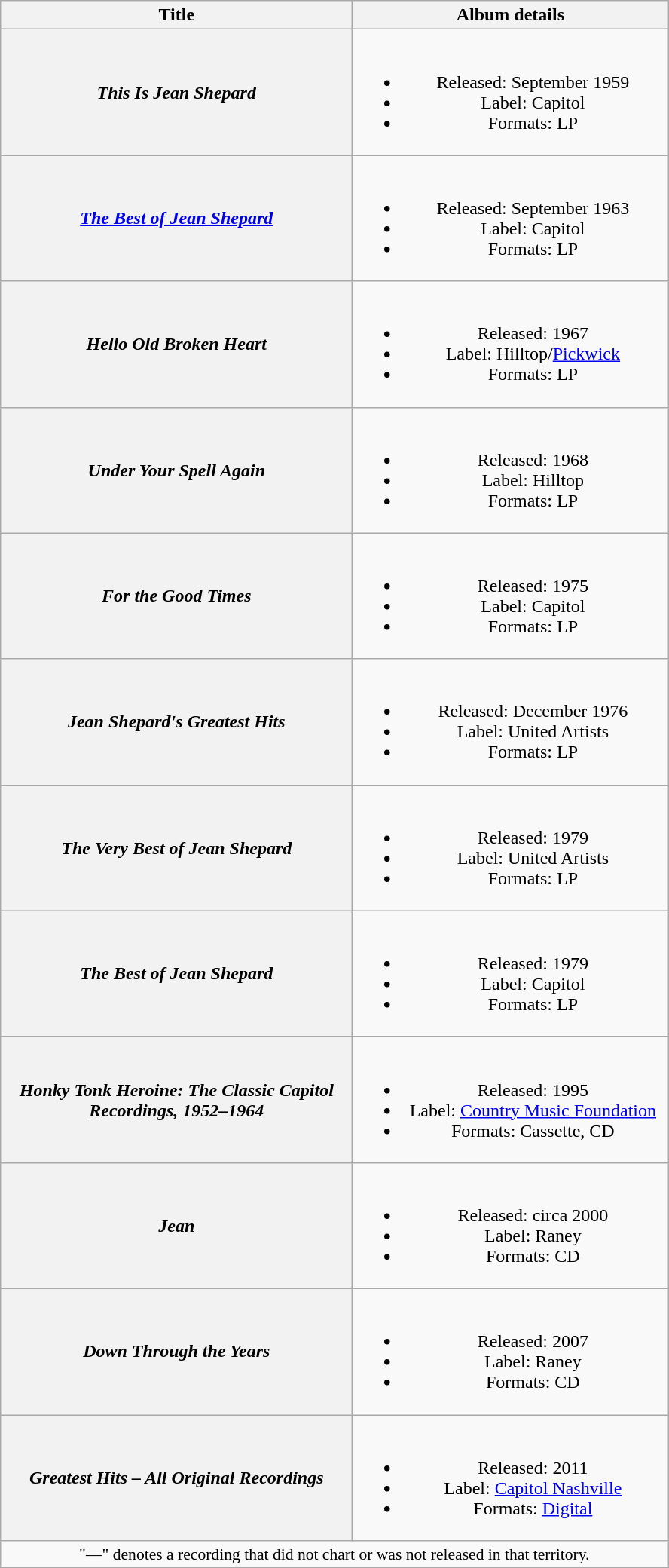<table class="wikitable plainrowheaders" style="text-align:center;">
<tr>
<th scope="col" style="width:19em;">Title</th>
<th scope="col" style="width:17em;">Album details</th>
</tr>
<tr>
<th scope="row"><em>This Is Jean Shepard</em></th>
<td><br><ul><li>Released: September 1959</li><li>Label: Capitol</li><li>Formats: LP</li></ul></td>
</tr>
<tr>
<th scope="row"><em><a href='#'>The Best of Jean Shepard</a></em></th>
<td><br><ul><li>Released: September 1963</li><li>Label: Capitol</li><li>Formats: LP</li></ul></td>
</tr>
<tr>
<th scope="row"><em>Hello Old Broken Heart</em></th>
<td><br><ul><li>Released: 1967</li><li>Label: Hilltop/<a href='#'>Pickwick</a></li><li>Formats: LP</li></ul></td>
</tr>
<tr>
<th scope="row"><em>Under Your Spell Again</em></th>
<td><br><ul><li>Released: 1968</li><li>Label: Hilltop</li><li>Formats: LP</li></ul></td>
</tr>
<tr>
<th scope="row"><em>For the Good Times</em></th>
<td><br><ul><li>Released: 1975</li><li>Label: Capitol</li><li>Formats: LP</li></ul></td>
</tr>
<tr>
<th scope="row"><em>Jean Shepard's Greatest Hits</em></th>
<td><br><ul><li>Released: December 1976</li><li>Label: United Artists</li><li>Formats: LP</li></ul></td>
</tr>
<tr>
<th scope="row"><em>The Very Best of Jean Shepard</em></th>
<td><br><ul><li>Released: 1979</li><li>Label: United Artists</li><li>Formats: LP</li></ul></td>
</tr>
<tr>
<th scope="row"><em>The Best of Jean Shepard</em></th>
<td><br><ul><li>Released: 1979</li><li>Label: Capitol</li><li>Formats: LP</li></ul></td>
</tr>
<tr>
<th scope="row"><em>Honky Tonk Heroine: The Classic Capitol Recordings, 1952–1964</em></th>
<td><br><ul><li>Released: 1995</li><li>Label: <a href='#'>Country Music Foundation</a></li><li>Formats: Cassette, CD</li></ul></td>
</tr>
<tr>
<th scope="row"><em>Jean</em><br></th>
<td><br><ul><li>Released: circa 2000</li><li>Label: Raney</li><li>Formats: CD</li></ul></td>
</tr>
<tr>
<th scope="row"><em>Down Through the Years</em><br></th>
<td><br><ul><li>Released: 2007</li><li>Label: Raney</li><li>Formats: CD</li></ul></td>
</tr>
<tr>
<th scope="row"><em>Greatest Hits – All Original Recordings</em></th>
<td><br><ul><li>Released: 2011</li><li>Label: <a href='#'>Capitol Nashville</a></li><li>Formats: <a href='#'>Digital</a></li></ul></td>
</tr>
<tr>
<td colspan="3" style="font-size:90%">"—" denotes a recording that did not chart or was not released in that territory.</td>
</tr>
</table>
